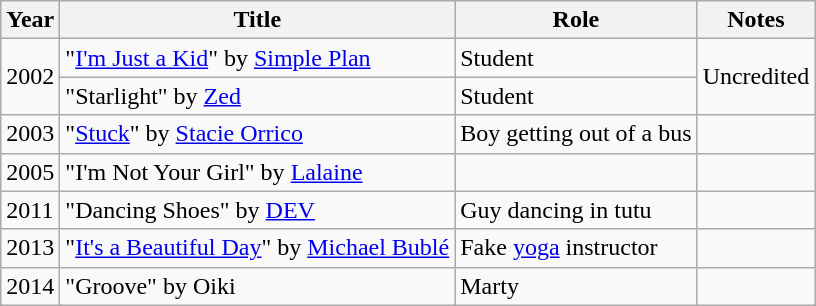<table class="wikitable plainrowheaders sortable">
<tr>
<th scope="col">Year</th>
<th scope="col">Title</th>
<th scope="col">Role</th>
<th scope="col" class="unsortable">Notes</th>
</tr>
<tr>
<td rowspan=2>2002</td>
<td>"<a href='#'>I'm Just a Kid</a>" by <a href='#'>Simple Plan</a></td>
<td>Student</td>
<td rowspan=2>Uncredited</td>
</tr>
<tr>
<td>"Starlight" by <a href='#'>Zed</a></td>
<td>Student</td>
</tr>
<tr>
<td>2003</td>
<td>"<a href='#'>Stuck</a>" by <a href='#'>Stacie Orrico</a></td>
<td>Boy getting out of a bus</td>
<td></td>
</tr>
<tr>
<td>2005</td>
<td>"I'm Not Your Girl" by <a href='#'>Lalaine</a></td>
<td></td>
<td></td>
</tr>
<tr>
<td>2011</td>
<td>"Dancing Shoes" by <a href='#'>DEV</a></td>
<td>Guy dancing in tutu</td>
<td></td>
</tr>
<tr>
<td>2013</td>
<td>"<a href='#'>It's a Beautiful Day</a>" by <a href='#'>Michael Bublé</a></td>
<td>Fake <a href='#'>yoga</a> instructor</td>
<td></td>
</tr>
<tr>
<td>2014</td>
<td>"Groove" by Oiki</td>
<td>Marty</td>
<td></td>
</tr>
</table>
